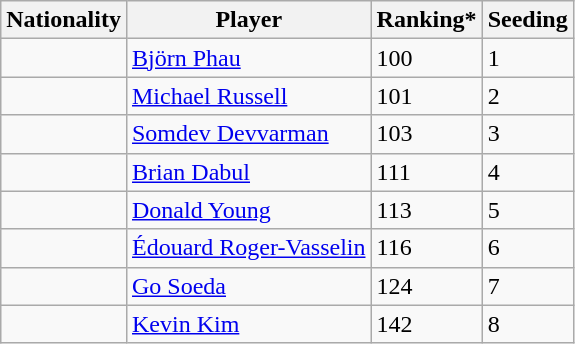<table class="wikitable" border="1">
<tr>
<th>Nationality</th>
<th>Player</th>
<th>Ranking*</th>
<th>Seeding</th>
</tr>
<tr>
<td></td>
<td><a href='#'>Björn Phau</a></td>
<td>100</td>
<td>1</td>
</tr>
<tr>
<td></td>
<td><a href='#'>Michael Russell</a></td>
<td>101</td>
<td>2</td>
</tr>
<tr>
<td></td>
<td><a href='#'>Somdev Devvarman</a></td>
<td>103</td>
<td>3</td>
</tr>
<tr>
<td></td>
<td><a href='#'>Brian Dabul</a></td>
<td>111</td>
<td>4</td>
</tr>
<tr>
<td></td>
<td><a href='#'>Donald Young</a></td>
<td>113</td>
<td>5</td>
</tr>
<tr>
<td></td>
<td><a href='#'>Édouard Roger-Vasselin</a></td>
<td>116</td>
<td>6</td>
</tr>
<tr>
<td></td>
<td><a href='#'>Go Soeda</a></td>
<td>124</td>
<td>7</td>
</tr>
<tr>
<td></td>
<td><a href='#'>Kevin Kim</a></td>
<td>142</td>
<td>8</td>
</tr>
</table>
